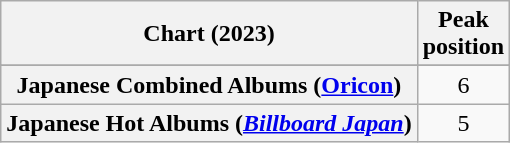<table class="wikitable sortable plainrowheaders" style="text-align:center">
<tr>
<th scope="col">Chart (2023)</th>
<th scope="col">Peak<br>position</th>
</tr>
<tr>
</tr>
<tr>
<th scope="row">Japanese Combined Albums (<a href='#'>Oricon</a>)</th>
<td>6</td>
</tr>
<tr>
<th scope="row">Japanese Hot Albums (<em><a href='#'>Billboard Japan</a></em>)</th>
<td>5</td>
</tr>
</table>
